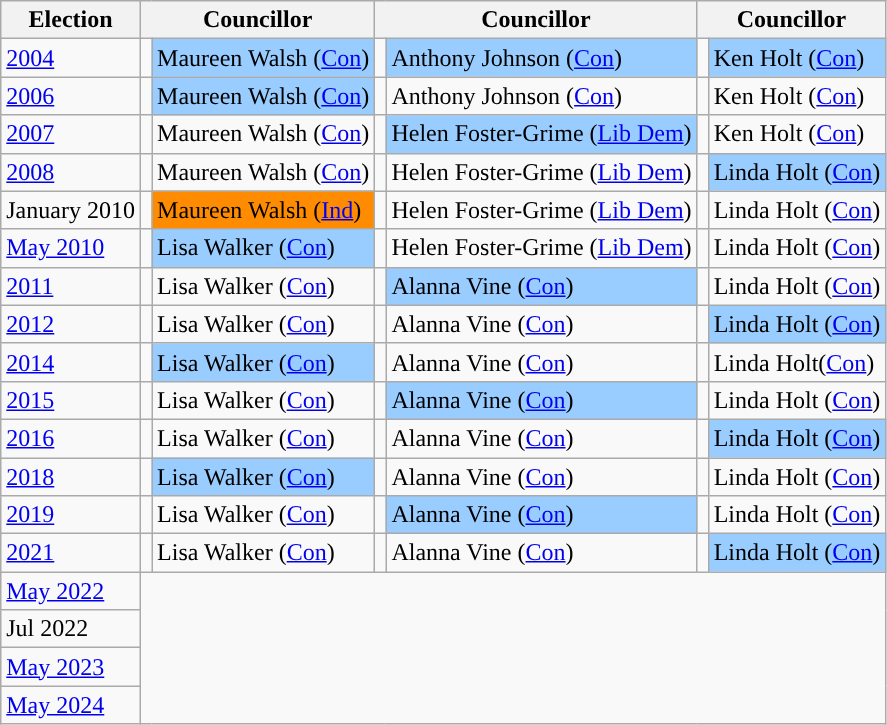<table class="wikitable">
<tr>
<th>Election</th>
<th colspan="2">Councillor</th>
<th colspan="2">Councillor</th>
<th colspan="2">Councillor</th>
</tr>
<tr>
<td><a href='#'>2004</a></td>
<td style="background-color: "></td>
<td bgcolor="#99CCFF">Maureen Walsh (<a href='#'>Con</a>)</td>
<td style="background-color: "></td>
<td bgcolor="#99CCFF">Anthony Johnson (<a href='#'>Con</a>)</td>
<td style="background-color: "></td>
<td bgcolor="#99CCFF">Ken Holt (<a href='#'>Con</a>)</td>
</tr>
<tr>
<td><a href='#'>2006</a></td>
<td style="background-color: "></td>
<td bgcolor="#99CCFF">Maureen Walsh (<a href='#'>Con</a>)</td>
<td style="background-color: "></td>
<td>Anthony Johnson (<a href='#'>Con</a>)</td>
<td style="background-color: "></td>
<td>Ken Holt (<a href='#'>Con</a>)</td>
</tr>
<tr>
<td><a href='#'>2007</a></td>
<td style="background-color: "></td>
<td>Maureen Walsh (<a href='#'>Con</a>)</td>
<td style="background-color: "></td>
<td bgcolor="#99CCFF">Helen Foster-Grime (<a href='#'>Lib Dem</a>)</td>
<td style="background-color: "></td>
<td>Ken Holt (<a href='#'>Con</a>)</td>
</tr>
<tr>
<td><a href='#'>2008</a></td>
<td style="background-color: "></td>
<td>Maureen Walsh (<a href='#'>Con</a>)</td>
<td style="background-color: "></td>
<td>Helen Foster-Grime (<a href='#'>Lib Dem</a>)</td>
<td style="background-color: "></td>
<td bgcolor="#99CCFF">Linda Holt (<a href='#'>Con</a>)</td>
</tr>
<tr>
<td>January 2010</td>
<td style="background-color: "></td>
<td bgcolor="#FF8C00">Maureen Walsh (<a href='#'>Ind</a>)</td>
<td style="background-color: "></td>
<td>Helen Foster-Grime (<a href='#'>Lib Dem</a>)</td>
<td style="background-color: "></td>
<td>Linda Holt (<a href='#'>Con</a>)</td>
</tr>
<tr>
<td><a href='#'>May 2010</a></td>
<td style="background-color: "></td>
<td bgcolor="#99CCFF">Lisa Walker (<a href='#'>Con</a>)</td>
<td style="background-color: "></td>
<td>Helen Foster-Grime (<a href='#'>Lib Dem</a>)</td>
<td style="background-color: "></td>
<td>Linda Holt (<a href='#'>Con</a>)</td>
</tr>
<tr>
<td><a href='#'>2011</a></td>
<td style="background-color: "></td>
<td>Lisa Walker (<a href='#'>Con</a>)</td>
<td style="background-color: "></td>
<td bgcolor="#99CCFF">Alanna Vine (<a href='#'>Con</a>)</td>
<td style="background-color: "></td>
<td>Linda Holt (<a href='#'>Con</a>)</td>
</tr>
<tr>
<td><a href='#'>2012</a></td>
<td style="background-color: "></td>
<td>Lisa Walker (<a href='#'>Con</a>)</td>
<td style="background-color: "></td>
<td>Alanna Vine (<a href='#'>Con</a>)</td>
<td style="background-color: "></td>
<td bgcolor="#99CCFF">Linda Holt (<a href='#'>Con</a>)</td>
</tr>
<tr>
<td><a href='#'>2014</a></td>
<td style="background-color: "></td>
<td bgcolor="#99CCFF">Lisa Walker (<a href='#'>Con</a>)</td>
<td style="background-color: "></td>
<td>Alanna Vine (<a href='#'>Con</a>)</td>
<td style="background-color: "></td>
<td>Linda Holt(<a href='#'>Con</a>)</td>
</tr>
<tr>
<td><a href='#'>2015</a></td>
<td style="background-color: "></td>
<td>Lisa Walker (<a href='#'>Con</a>)</td>
<td style="background-color: "></td>
<td bgcolor="#99CCFF">Alanna Vine (<a href='#'>Con</a>)</td>
<td style="background-color: "></td>
<td>Linda Holt (<a href='#'>Con</a>)</td>
</tr>
<tr>
<td><a href='#'>2016</a></td>
<td style="background-color: "></td>
<td>Lisa Walker (<a href='#'>Con</a>)</td>
<td style="background-color: "></td>
<td>Alanna Vine (<a href='#'>Con</a>)</td>
<td style="background-color: "></td>
<td bgcolor="#99CCFF">Linda Holt (<a href='#'>Con</a>)</td>
</tr>
<tr>
<td><a href='#'>2018</a></td>
<td style="background-color: "></td>
<td bgcolor="#99CCFF">Lisa Walker (<a href='#'>Con</a>)</td>
<td style="background-color: "></td>
<td>Alanna Vine (<a href='#'>Con</a>)</td>
<td style="background-color: "></td>
<td>Linda Holt (<a href='#'>Con</a>)</td>
</tr>
<tr>
<td><a href='#'>2019</a></td>
<td style="background-color: "></td>
<td>Lisa Walker (<a href='#'>Con</a>)</td>
<td style="background-color: "></td>
<td bgcolor="#99CCFF">Alanna Vine (<a href='#'>Con</a>)</td>
<td style="background-color: "></td>
<td>Linda Holt (<a href='#'>Con</a>)</td>
</tr>
<tr>
<td><a href='#'>2021</a></td>
<td style="background-color: "></td>
<td>Lisa Walker (<a href='#'>Con</a>)</td>
<td style="background-color: "></td>
<td>Alanna Vine (<a href='#'>Con</a>)</td>
<td style="background-color: "></td>
<td bgcolor="#99CCFF">Linda Holt (<a href='#'>Con</a>)</td>
</tr>
<tr>
<td><a href='#'>May 2022</a><br>

</td>
</tr>
<tr>
<td>Jul 2022<br>

</td>
</tr>
<tr>
<td><a href='#'>May 2023</a><br>

</td>
</tr>
<tr>
<td><a href='#'>May 2024</a><br>

</td>
</tr>
</table>
